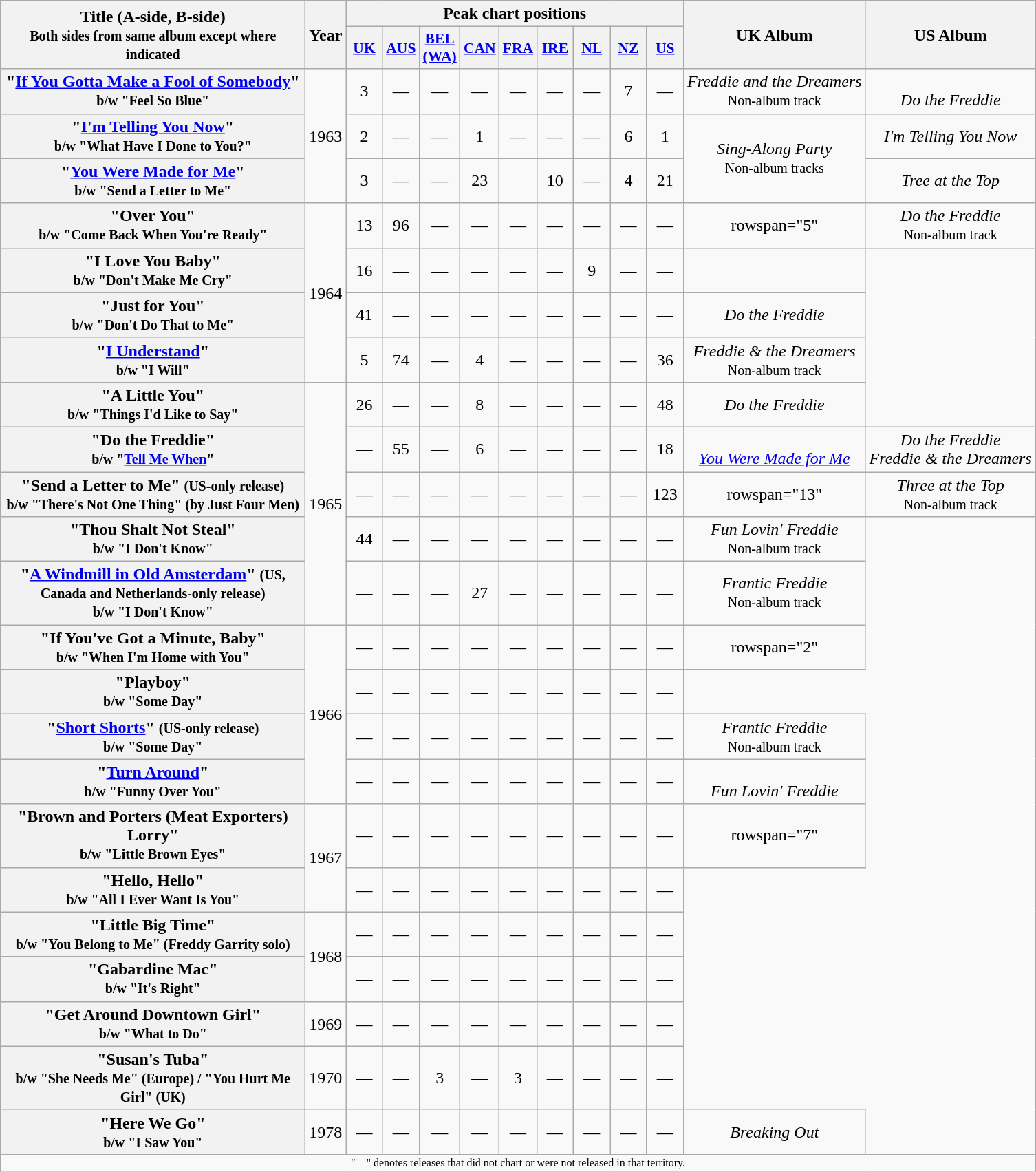<table class="wikitable plainrowheaders" style="text-align:center;">
<tr>
<th rowspan="2" scope="col" style="width:18em;">Title (A-side, B-side)<br><small>Both sides from same album except where indicated</small></th>
<th rowspan="2" scope="col" style="width:2em;">Year</th>
<th colspan="9">Peak chart positions</th>
<th rowspan="2">UK Album</th>
<th rowspan="2">US Album</th>
</tr>
<tr>
<th scope="col" style="width:2em;font-size:90%;"><a href='#'>UK</a><br></th>
<th scope="col" style="width:2em;font-size:90%;"><a href='#'>AUS</a><br></th>
<th scope="col" style="width:2em;font-size:90%;"><a href='#'>BEL (WA)</a><br></th>
<th scope="col" style="width:2em;font-size:90%;"><a href='#'>CAN</a><br></th>
<th scope="col" style="width:2em;font-size:90%;"><a href='#'>FRA</a><br></th>
<th scope="col" style="width:2em;font-size:90%;"><a href='#'>IRE</a><br></th>
<th scope="col" style="width:2em;font-size:90%;"><a href='#'>NL</a><br></th>
<th scope="col" style="width:2em;font-size:90%;"><a href='#'>NZ</a><br></th>
<th scope="col" style="width:2em;font-size:90%;"><a href='#'>US</a><br></th>
</tr>
<tr>
<th scope="row">"<a href='#'>If You Gotta Make a Fool of Somebody</a>"<br><small>b/w "Feel So Blue"</small></th>
<td rowspan="3">1963</td>
<td>3</td>
<td>—</td>
<td>—</td>
<td>—</td>
<td>—</td>
<td>—</td>
<td>—</td>
<td>7</td>
<td>—</td>
<td><em>Freddie and the Dreamers</em><br><small>Non-album track</small></td>
<td><br><em>Do the Freddie</em></td>
</tr>
<tr>
<th scope="row">"<a href='#'>I'm Telling You Now</a>"<br><small>b/w "What Have I Done to You?"</small></th>
<td>2</td>
<td>—</td>
<td>—</td>
<td>1</td>
<td>—</td>
<td>—</td>
<td>—</td>
<td>6</td>
<td>1</td>
<td rowspan="2"><em>Sing-Along Party</em><br><small>Non-album tracks</small></td>
<td><em>I'm Telling You Now</em></td>
</tr>
<tr>
<th scope="row">"<a href='#'>You Were Made for Me</a>"<br><small>b/w "Send a Letter to Me"</small></th>
<td>3</td>
<td>—</td>
<td>—</td>
<td>23</td>
<td></td>
<td>10</td>
<td>—</td>
<td>4</td>
<td>21</td>
<td><em>Tree at the Top</em></td>
</tr>
<tr>
<th scope="row">"Over You"<br><small>b/w "Come Back When You're Ready"</small></th>
<td rowspan="4">1964</td>
<td>13</td>
<td>96</td>
<td>—</td>
<td>—</td>
<td>—</td>
<td>—</td>
<td>—</td>
<td>—</td>
<td>—</td>
<td>rowspan="5" </td>
<td><em>Do the Freddie</em><br><small>Non-album track</small></td>
</tr>
<tr>
<th scope="row">"I Love You Baby"<br><small>b/w "Don't Make Me Cry"</small></th>
<td>16</td>
<td>—</td>
<td>—</td>
<td>—</td>
<td>—</td>
<td>—</td>
<td>9</td>
<td>—</td>
<td>—</td>
<td></td>
</tr>
<tr>
<th scope="row">"Just for You"<br><small>b/w "Don't Do That to Me"</small></th>
<td>41</td>
<td>—</td>
<td>—</td>
<td>—</td>
<td>—</td>
<td>—</td>
<td>—</td>
<td>—</td>
<td>—</td>
<td><em>Do the Freddie</em></td>
</tr>
<tr>
<th scope="row">"<a href='#'>I Understand</a>"<br><small>b/w "I Will"</small></th>
<td>5</td>
<td>74</td>
<td>—</td>
<td>4</td>
<td>—</td>
<td>—</td>
<td>—</td>
<td>—</td>
<td>36</td>
<td><em>Freddie & the Dreamers</em><br><small>Non-album track</small></td>
</tr>
<tr>
<th scope="row">"A Little You"<br><small>b/w "Things I'd Like to Say"</small></th>
<td rowspan="5">1965</td>
<td>26</td>
<td>—</td>
<td>—</td>
<td>8</td>
<td>—</td>
<td>—</td>
<td>—</td>
<td>—</td>
<td>48</td>
<td><em>Do the Freddie</em></td>
</tr>
<tr>
<th scope="row">"Do the Freddie"<br><small>b/w "<a href='#'>Tell Me When</a>"</small></th>
<td>—</td>
<td>55</td>
<td>—</td>
<td>6</td>
<td>—</td>
<td>—</td>
<td>—</td>
<td>—</td>
<td>18</td>
<td><br><em><a href='#'>You Were Made for Me</a></em></td>
<td><em>Do the Freddie</em><br><em>Freddie & the Dreamers</em></td>
</tr>
<tr>
<th scope="row">"Send a Letter to Me" <small>(US-only release)</small><br><small>b/w "There's Not One Thing" (by Just Four Men)</small></th>
<td>—</td>
<td>—</td>
<td>—</td>
<td>—</td>
<td>—</td>
<td>—</td>
<td>—</td>
<td>—</td>
<td>123</td>
<td>rowspan="13" </td>
<td><em>Three at the Top</em><br><small>Non-album track</small></td>
</tr>
<tr>
<th scope="row">"Thou Shalt Not Steal"<br><small>b/w "I Don't Know"</small></th>
<td>44</td>
<td>—</td>
<td>—</td>
<td>—</td>
<td>—</td>
<td>—</td>
<td>—</td>
<td>—</td>
<td>—</td>
<td><em>Fun Lovin' Freddie</em><br><small>Non-album track</small></td>
</tr>
<tr>
<th scope="row">"<a href='#'>A Windmill in Old Amsterdam</a>" <small>(US, Canada and Netherlands-only release)</small><br><small>b/w "I Don't Know"</small></th>
<td>—</td>
<td>—</td>
<td>—</td>
<td>27</td>
<td>—</td>
<td>—</td>
<td>—</td>
<td>—</td>
<td>—</td>
<td><em>Frantic Freddie</em><br><small>Non-album track</small></td>
</tr>
<tr>
<th scope="row">"If You've Got a Minute, Baby"<br><small>b/w "When I'm Home with You"</small></th>
<td rowspan="4">1966</td>
<td>—</td>
<td>—</td>
<td>—</td>
<td>—</td>
<td>—</td>
<td>—</td>
<td>—</td>
<td>—</td>
<td>—</td>
<td>rowspan="2" </td>
</tr>
<tr>
<th scope="row">"Playboy"<br><small>b/w "Some Day"</small></th>
<td>—</td>
<td>—</td>
<td>—</td>
<td>—</td>
<td>—</td>
<td>—</td>
<td>—</td>
<td>—</td>
<td>—</td>
</tr>
<tr>
<th scope="row">"<a href='#'>Short Shorts</a>" <small>(US-only release)</small><br><small>b/w "Some Day"</small></th>
<td>—</td>
<td>—</td>
<td>—</td>
<td>—</td>
<td>—</td>
<td>—</td>
<td>—</td>
<td>—</td>
<td>—</td>
<td><em>Frantic Freddie</em><br><small>Non-album track</small></td>
</tr>
<tr>
<th scope="row">"<a href='#'>Turn Around</a>"<br><small>b/w "Funny Over You"</small></th>
<td>—</td>
<td>—</td>
<td>—</td>
<td>—</td>
<td>—</td>
<td>—</td>
<td>—</td>
<td>—</td>
<td>—</td>
<td><br><em>Fun Lovin' Freddie</em></td>
</tr>
<tr>
<th scope="row">"Brown and Porters (Meat Exporters) Lorry"<br><small>b/w "Little Brown Eyes"</small></th>
<td rowspan="2">1967</td>
<td>—</td>
<td>—</td>
<td>—</td>
<td>—</td>
<td>—</td>
<td>—</td>
<td>—</td>
<td>—</td>
<td>—</td>
<td>rowspan="7" </td>
</tr>
<tr>
<th scope="row">"Hello, Hello"<br><small>b/w "All I Ever Want Is You"</small></th>
<td>—</td>
<td>—</td>
<td>—</td>
<td>—</td>
<td>—</td>
<td>—</td>
<td>—</td>
<td>—</td>
<td>—</td>
</tr>
<tr>
<th scope="row">"Little Big Time"<br><small>b/w "You Belong to Me" (Freddy Garrity solo)</small></th>
<td rowspan="2">1968</td>
<td>—</td>
<td>—</td>
<td>—</td>
<td>—</td>
<td>—</td>
<td>—</td>
<td>—</td>
<td>—</td>
<td>—</td>
</tr>
<tr>
<th scope="row">"Gabardine Mac"<br><small>b/w "It's Right"</small></th>
<td>—</td>
<td>—</td>
<td>—</td>
<td>—</td>
<td>—</td>
<td>—</td>
<td>—</td>
<td>—</td>
<td>—</td>
</tr>
<tr>
<th scope="row">"Get Around Downtown Girl"<br><small>b/w "What to Do"</small></th>
<td>1969</td>
<td>—</td>
<td>—</td>
<td>—</td>
<td>—</td>
<td>—</td>
<td>—</td>
<td>—</td>
<td>—</td>
<td>—</td>
</tr>
<tr>
<th scope="row">"Susan's Tuba" <br><small>b/w "She Needs Me" (Europe) / "You Hurt Me Girl" (UK)</small></th>
<td>1970</td>
<td>—</td>
<td>—</td>
<td>3</td>
<td>—</td>
<td>3</td>
<td>—</td>
<td>—</td>
<td>—</td>
<td>—</td>
</tr>
<tr>
<th scope="row">"Here We Go"<br><small>b/w "I Saw You"</small></th>
<td>1978</td>
<td>—</td>
<td>—</td>
<td>—</td>
<td>—</td>
<td>—</td>
<td>—</td>
<td>—</td>
<td>—</td>
<td>—</td>
<td><em>Breaking Out</em></td>
</tr>
<tr>
<td colspan="13" style="font-size:8pt">"—" denotes releases that did not chart or were not released in that territory.</td>
</tr>
</table>
